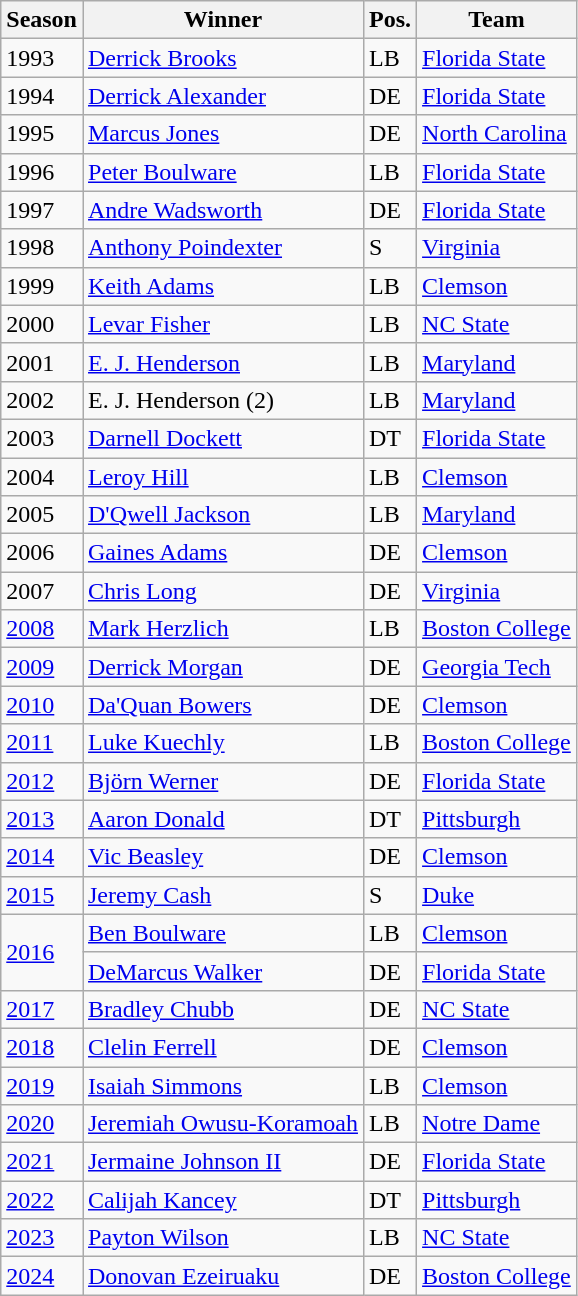<table class="wikitable sortable">
<tr>
<th>Season</th>
<th>Winner</th>
<th>Pos.</th>
<th>Team</th>
</tr>
<tr>
<td>1993</td>
<td><a href='#'>Derrick Brooks</a></td>
<td>LB</td>
<td><a href='#'>Florida State</a></td>
</tr>
<tr>
<td>1994</td>
<td><a href='#'>Derrick Alexander</a></td>
<td>DE</td>
<td><a href='#'>Florida State</a></td>
</tr>
<tr>
<td>1995</td>
<td><a href='#'>Marcus Jones</a></td>
<td>DE</td>
<td><a href='#'>North Carolina</a></td>
</tr>
<tr>
<td>1996</td>
<td><a href='#'>Peter Boulware</a></td>
<td>LB</td>
<td><a href='#'>Florida State</a></td>
</tr>
<tr>
<td>1997</td>
<td><a href='#'>Andre Wadsworth</a></td>
<td>DE</td>
<td><a href='#'>Florida State</a></td>
</tr>
<tr>
<td>1998</td>
<td><a href='#'>Anthony Poindexter</a></td>
<td>S</td>
<td><a href='#'>Virginia</a></td>
</tr>
<tr>
<td>1999</td>
<td><a href='#'>Keith Adams</a></td>
<td>LB</td>
<td><a href='#'>Clemson</a></td>
</tr>
<tr>
<td>2000</td>
<td><a href='#'>Levar Fisher</a></td>
<td>LB</td>
<td><a href='#'>NC State</a></td>
</tr>
<tr>
<td>2001</td>
<td><a href='#'>E. J. Henderson</a></td>
<td>LB</td>
<td><a href='#'>Maryland</a></td>
</tr>
<tr>
<td>2002</td>
<td>E. J. Henderson (2)</td>
<td>LB</td>
<td><a href='#'>Maryland</a></td>
</tr>
<tr>
<td>2003</td>
<td><a href='#'>Darnell Dockett</a></td>
<td>DT</td>
<td><a href='#'>Florida State</a></td>
</tr>
<tr>
<td>2004</td>
<td><a href='#'>Leroy Hill</a></td>
<td>LB</td>
<td><a href='#'>Clemson</a></td>
</tr>
<tr>
<td>2005</td>
<td><a href='#'>D'Qwell Jackson</a></td>
<td>LB</td>
<td><a href='#'>Maryland</a></td>
</tr>
<tr>
<td>2006</td>
<td><a href='#'>Gaines Adams</a></td>
<td>DE</td>
<td><a href='#'>Clemson</a></td>
</tr>
<tr>
<td>2007</td>
<td><a href='#'>Chris Long</a></td>
<td>DE</td>
<td><a href='#'>Virginia</a></td>
</tr>
<tr>
<td><a href='#'>2008</a></td>
<td><a href='#'>Mark Herzlich</a></td>
<td>LB</td>
<td><a href='#'>Boston College</a></td>
</tr>
<tr>
<td><a href='#'>2009</a></td>
<td><a href='#'>Derrick Morgan</a></td>
<td>DE</td>
<td><a href='#'>Georgia Tech</a></td>
</tr>
<tr>
<td><a href='#'>2010</a></td>
<td><a href='#'>Da'Quan Bowers</a></td>
<td>DE</td>
<td><a href='#'>Clemson</a></td>
</tr>
<tr>
<td><a href='#'>2011</a></td>
<td><a href='#'>Luke Kuechly</a></td>
<td>LB</td>
<td><a href='#'>Boston College</a></td>
</tr>
<tr>
<td><a href='#'>2012</a></td>
<td><a href='#'>Björn Werner</a></td>
<td>DE</td>
<td><a href='#'>Florida State</a></td>
</tr>
<tr>
<td><a href='#'>2013</a></td>
<td><a href='#'>Aaron Donald</a></td>
<td>DT</td>
<td><a href='#'>Pittsburgh</a></td>
</tr>
<tr>
<td><a href='#'>2014</a></td>
<td><a href='#'>Vic Beasley</a></td>
<td>DE</td>
<td><a href='#'>Clemson</a></td>
</tr>
<tr>
<td><a href='#'>2015</a></td>
<td><a href='#'>Jeremy Cash</a></td>
<td>S</td>
<td><a href='#'>Duke</a></td>
</tr>
<tr>
<td rowspan="2"><a href='#'>2016</a></td>
<td><a href='#'>Ben Boulware</a></td>
<td>LB</td>
<td><a href='#'>Clemson</a></td>
</tr>
<tr>
<td><a href='#'>DeMarcus Walker</a></td>
<td>DE</td>
<td><a href='#'>Florida State</a></td>
</tr>
<tr>
<td><a href='#'>2017</a></td>
<td><a href='#'>Bradley Chubb</a></td>
<td>DE</td>
<td><a href='#'>NC State</a></td>
</tr>
<tr>
<td><a href='#'>2018</a></td>
<td><a href='#'>Clelin Ferrell</a></td>
<td>DE</td>
<td><a href='#'>Clemson</a></td>
</tr>
<tr>
<td><a href='#'>2019</a></td>
<td><a href='#'>Isaiah Simmons</a></td>
<td>LB</td>
<td><a href='#'>Clemson</a></td>
</tr>
<tr>
<td><a href='#'>2020</a></td>
<td><a href='#'>Jeremiah Owusu-Koramoah</a></td>
<td>LB</td>
<td><a href='#'>Notre Dame</a></td>
</tr>
<tr>
<td><a href='#'>2021</a></td>
<td><a href='#'>Jermaine Johnson II</a></td>
<td>DE</td>
<td><a href='#'>Florida State</a></td>
</tr>
<tr>
<td><a href='#'>2022</a></td>
<td><a href='#'>Calijah Kancey</a></td>
<td>DT</td>
<td><a href='#'>Pittsburgh</a></td>
</tr>
<tr>
<td><a href='#'>2023</a></td>
<td><a href='#'>Payton Wilson</a></td>
<td>LB</td>
<td><a href='#'>NC State</a></td>
</tr>
<tr>
<td><a href='#'>2024</a></td>
<td><a href='#'>Donovan Ezeiruaku</a></td>
<td>DE</td>
<td><a href='#'>Boston College</a></td>
</tr>
</table>
